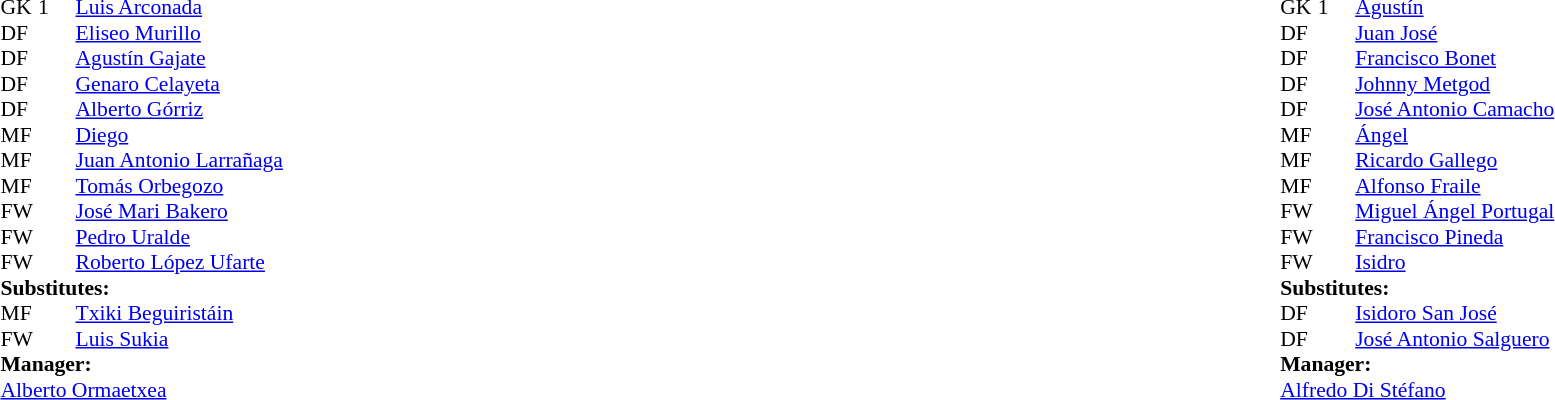<table style="width:100%;">
<tr>
<td style="vertical-align:top; width:50%;"><br><table style="font-size: 90%" cellspacing="0" cellpadding="0">
<tr>
<td colspan="4"></td>
</tr>
<tr>
<th width=25></th>
<th width=25></th>
</tr>
<tr>
<td>GK</td>
<td>1</td>
<td> <a href='#'>Luis Arconada</a></td>
<td></td>
</tr>
<tr>
<td>DF</td>
<td></td>
<td> <a href='#'>Eliseo Murillo</a></td>
<td></td>
<td></td>
</tr>
<tr>
<td>DF</td>
<td></td>
<td> <a href='#'>Agustín Gajate</a></td>
<td></td>
</tr>
<tr>
<td>DF</td>
<td></td>
<td> <a href='#'>Genaro Celayeta</a></td>
</tr>
<tr>
<td>DF</td>
<td></td>
<td> <a href='#'>Alberto Górriz</a></td>
</tr>
<tr>
<td>MF</td>
<td></td>
<td> <a href='#'>Diego</a></td>
<td></td>
<td></td>
</tr>
<tr>
<td>MF</td>
<td></td>
<td> <a href='#'>Juan Antonio Larrañaga</a></td>
<td></td>
</tr>
<tr>
<td>MF</td>
<td></td>
<td> <a href='#'>Tomás Orbegozo</a></td>
</tr>
<tr>
<td>FW</td>
<td></td>
<td> <a href='#'>José Mari Bakero</a></td>
<td></td>
</tr>
<tr>
<td>FW</td>
<td></td>
<td> <a href='#'>Pedro Uralde</a></td>
</tr>
<tr>
<td>FW</td>
<td></td>
<td> <a href='#'>Roberto López Ufarte</a></td>
<td></td>
</tr>
<tr>
<td colspan=3><strong>Substitutes:</strong></td>
</tr>
<tr>
<td>MF</td>
<td></td>
<td> <a href='#'>Txiki Beguiristáin</a></td>
<td></td>
<td></td>
</tr>
<tr>
<td>FW</td>
<td></td>
<td> <a href='#'>Luis Sukia</a></td>
<td></td>
<td></td>
</tr>
<tr>
<td colspan=3><strong>Manager:</strong></td>
</tr>
<tr>
<td colspan=4> <a href='#'>Alberto Ormaetxea</a></td>
<td></td>
</tr>
</table>
</td>
<td style="vertical-align:top; width:50%;"><br><table cellspacing="0" cellpadding="0" style="font-size:90%; margin:auto;">
<tr>
<td colspan=4></td>
</tr>
<tr>
<th width=25></th>
<th width=25></th>
</tr>
<tr>
<th width=25></th>
<th width=25></th>
</tr>
<tr>
<td>GK</td>
<td>1</td>
<td> <a href='#'>Agustín</a></td>
</tr>
<tr>
<td>DF</td>
<td></td>
<td> <a href='#'>Juan José</a></td>
<td></td>
</tr>
<tr>
<td>DF</td>
<td></td>
<td> <a href='#'>Francisco Bonet</a></td>
</tr>
<tr>
<td>DF</td>
<td></td>
<td> <a href='#'>Johnny Metgod</a></td>
</tr>
<tr>
<td>DF</td>
<td></td>
<td> <a href='#'>José Antonio Camacho</a></td>
</tr>
<tr>
<td>MF</td>
<td></td>
<td> <a href='#'>Ángel</a></td>
<td></td>
</tr>
<tr>
<td>MF</td>
<td></td>
<td> <a href='#'>Ricardo Gallego</a></td>
</tr>
<tr>
<td>MF</td>
<td></td>
<td> <a href='#'>Alfonso Fraile</a></td>
</tr>
<tr>
<td>FW</td>
<td></td>
<td> <a href='#'>Miguel Ángel Portugal</a></td>
<td></td>
<td></td>
</tr>
<tr>
<td>FW</td>
<td></td>
<td> <a href='#'>Francisco Pineda</a></td>
<td></td>
<td></td>
</tr>
<tr>
<td>FW</td>
<td></td>
<td> <a href='#'>Isidro</a></td>
<td></td>
</tr>
<tr>
<td colspan=3><strong>Substitutes:</strong></td>
</tr>
<tr>
<td>DF</td>
<td></td>
<td> <a href='#'>Isidoro San José</a></td>
<td></td>
<td></td>
</tr>
<tr>
<td>DF</td>
<td></td>
<td> <a href='#'>José Antonio Salguero</a></td>
<td></td>
<td></td>
</tr>
<tr>
<td colspan=3><strong>Manager:</strong></td>
</tr>
<tr>
<td colspan=4> <a href='#'>Alfredo Di Stéfano</a></td>
</tr>
</table>
</td>
</tr>
</table>
